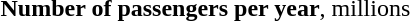<table>
<tr>
<td><strong>Number of passengers per year</strong>, millions</td>
</tr>
<tr>
<td></td>
</tr>
</table>
